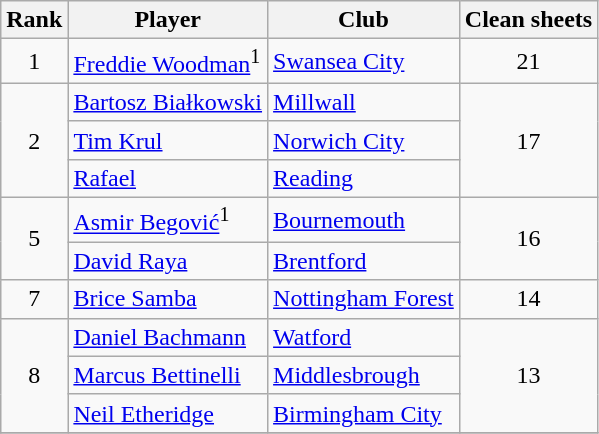<table class="wikitable" style="text-align:center">
<tr>
<th>Rank</th>
<th>Player</th>
<th>Club</th>
<th>Clean sheets</th>
</tr>
<tr>
<td rowspan="1">1</td>
<td align="left"> <a href='#'>Freddie Woodman</a><sup>1</sup></td>
<td align="left"><a href='#'>Swansea City</a></td>
<td rowspan="1">21</td>
</tr>
<tr>
<td rowspan="3">2</td>
<td align="left"> <a href='#'>Bartosz Białkowski</a></td>
<td align="left"><a href='#'>Millwall</a></td>
<td rowspan="3">17</td>
</tr>
<tr>
<td align="left"> <a href='#'>Tim Krul</a></td>
<td align="left"><a href='#'>Norwich City</a></td>
</tr>
<tr>
<td align="left"> <a href='#'>Rafael</a></td>
<td align="left"><a href='#'>Reading</a></td>
</tr>
<tr>
<td rowspan="2">5</td>
<td align="left"> <a href='#'>Asmir Begović</a><sup>1</sup></td>
<td align="left"><a href='#'>Bournemouth</a></td>
<td rowspan="2">16</td>
</tr>
<tr>
<td align="left"> <a href='#'>David Raya</a></td>
<td align="left"><a href='#'>Brentford</a></td>
</tr>
<tr>
<td rowspan="1">7</td>
<td align="left"> <a href='#'>Brice Samba</a></td>
<td align="left"><a href='#'>Nottingham Forest</a></td>
<td rowspan="1">14</td>
</tr>
<tr>
<td rowspan="3">8</td>
<td align="left"> <a href='#'>Daniel Bachmann</a></td>
<td align="left"><a href='#'>Watford</a></td>
<td rowspan="3">13</td>
</tr>
<tr>
<td align="left"> <a href='#'>Marcus Bettinelli</a></td>
<td align="left"><a href='#'>Middlesbrough</a></td>
</tr>
<tr>
<td align="left"> <a href='#'>Neil Etheridge</a></td>
<td align="left"><a href='#'>Birmingham City</a></td>
</tr>
<tr>
</tr>
</table>
